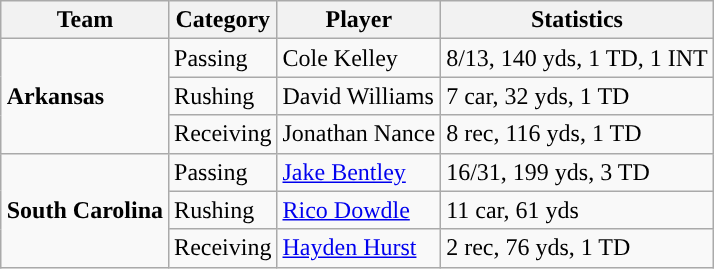<table class="wikitable" style="float: right;">
<tr>
<th>Team</th>
<th>Category</th>
<th>Player</th>
<th>Statistics</th>
</tr>
<tr>
<td rowspan=3><strong>Arkansas</strong></td>
<td>Passing</td>
<td>Cole Kelley</td>
<td>8/13, 140 yds, 1 TD, 1 INT</td>
</tr>
<tr>
<td>Rushing</td>
<td>David Williams</td>
<td>7 car, 32 yds, 1 TD</td>
</tr>
<tr>
<td>Receiving</td>
<td>Jonathan Nance</td>
<td>8 rec, 116 yds, 1 TD</td>
</tr>
<tr>
<td rowspan=3><strong>South Carolina</strong></td>
<td>Passing</td>
<td><a href='#'>Jake Bentley</a></td>
<td>16/31, 199 yds, 3 TD</td>
</tr>
<tr>
<td>Rushing</td>
<td><a href='#'>Rico Dowdle</a></td>
<td>11 car, 61 yds</td>
</tr>
<tr>
<td>Receiving</td>
<td><a href='#'>Hayden Hurst</a></td>
<td>2 rec, 76 yds, 1 TD</td>
</tr>
</table>
